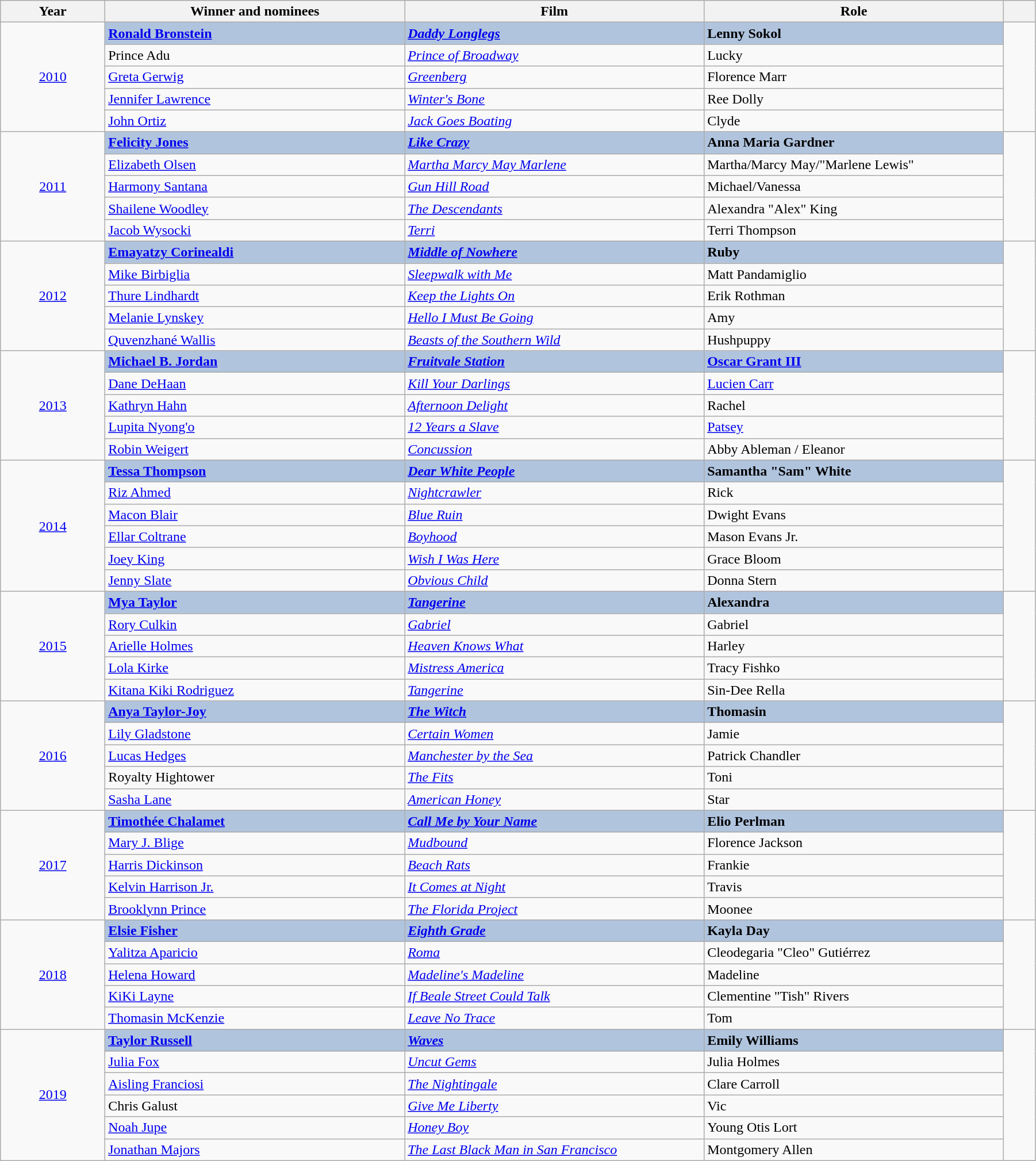<table class="wikitable" width="95%" cellpadding="5">
<tr>
<th width="100"><strong>Year</strong></th>
<th width="300"><strong>Winner and nominees</strong></th>
<th width="300"><strong>Film</strong></th>
<th width="300"><strong>Role</strong></th>
<th width="25"><strong></strong></th>
</tr>
<tr>
<td rowspan="5" style="text-align:center;"><a href='#'>2010</a></td>
<td style="background:#B0C4DE;"><strong><a href='#'>Ronald Bronstein</a></strong></td>
<td style="background:#B0C4DE;"><strong><em><a href='#'>Daddy Longlegs</a></em></strong></td>
<td style="background:#B0C4DE;"><strong>Lenny Sokol</strong></td>
<td rowspan="5" style="text-align:center;"></td>
</tr>
<tr>
<td>Prince Adu</td>
<td><em><a href='#'>Prince of Broadway</a></em></td>
<td>Lucky</td>
</tr>
<tr>
<td><a href='#'>Greta Gerwig</a></td>
<td><em><a href='#'>Greenberg</a></em></td>
<td>Florence Marr</td>
</tr>
<tr>
<td><a href='#'>Jennifer Lawrence</a></td>
<td><em><a href='#'>Winter's Bone</a></em></td>
<td>Ree Dolly</td>
</tr>
<tr>
<td><a href='#'>John Ortiz</a></td>
<td><em><a href='#'>Jack Goes Boating</a></em></td>
<td>Clyde</td>
</tr>
<tr>
<td rowspan="5" style="text-align:center;"><a href='#'>2011</a></td>
<td style="background:#B0C4DE;"><strong><a href='#'>Felicity Jones</a></strong></td>
<td style="background:#B0C4DE;"><strong><em><a href='#'>Like Crazy</a></em></strong></td>
<td style="background:#B0C4DE;"><strong>Anna Maria Gardner</strong></td>
<td rowspan="5" style="text-align:center;"></td>
</tr>
<tr>
<td><a href='#'>Elizabeth Olsen</a></td>
<td><em><a href='#'>Martha Marcy May Marlene</a></em></td>
<td>Martha/Marcy May/"Marlene Lewis"</td>
</tr>
<tr>
<td><a href='#'>Harmony Santana</a></td>
<td><em><a href='#'>Gun Hill Road</a></em></td>
<td>Michael/Vanessa</td>
</tr>
<tr>
<td><a href='#'>Shailene Woodley</a></td>
<td><em><a href='#'>The Descendants</a></em></td>
<td>Alexandra "Alex" King</td>
</tr>
<tr>
<td><a href='#'>Jacob Wysocki</a></td>
<td><em><a href='#'>Terri</a></em></td>
<td>Terri Thompson</td>
</tr>
<tr>
<td rowspan="5" style="text-align:center;"><a href='#'>2012</a></td>
<td style="background:#B0C4DE;"><strong><a href='#'>Emayatzy Corinealdi</a></strong></td>
<td style="background:#B0C4DE;"><strong><em><a href='#'>Middle of Nowhere</a></em></strong></td>
<td style="background:#B0C4DE;"><strong>Ruby</strong></td>
<td rowspan="5" style="text-align:center;"><br></td>
</tr>
<tr>
<td><a href='#'>Mike Birbiglia</a></td>
<td><em><a href='#'>Sleepwalk with Me</a></em></td>
<td>Matt Pandamiglio</td>
</tr>
<tr>
<td><a href='#'>Thure Lindhardt</a></td>
<td><em><a href='#'>Keep the Lights On</a></em></td>
<td>Erik Rothman</td>
</tr>
<tr>
<td><a href='#'>Melanie Lynskey</a></td>
<td><em><a href='#'>Hello I Must Be Going</a></em></td>
<td>Amy</td>
</tr>
<tr>
<td><a href='#'>Quvenzhané Wallis</a></td>
<td><em><a href='#'>Beasts of the Southern Wild</a></em></td>
<td>Hushpuppy</td>
</tr>
<tr>
<td rowspan="5" style="text-align:center;"><a href='#'>2013</a></td>
<td style="background:#B0C4DE;"><strong><a href='#'>Michael B. Jordan</a></strong></td>
<td style="background:#B0C4DE;"><strong><em><a href='#'>Fruitvale Station</a></em></strong></td>
<td style="background:#B0C4DE;"><strong><a href='#'>Oscar Grant III</a></strong></td>
<td rowspan="5" style="text-align:center;"></td>
</tr>
<tr>
<td><a href='#'>Dane DeHaan</a></td>
<td><em><a href='#'>Kill Your Darlings</a></em></td>
<td><a href='#'>Lucien Carr</a></td>
</tr>
<tr>
<td><a href='#'>Kathryn Hahn</a></td>
<td><em><a href='#'>Afternoon Delight</a></em></td>
<td>Rachel</td>
</tr>
<tr>
<td><a href='#'>Lupita Nyong'o</a></td>
<td><em><a href='#'>12 Years a Slave</a></em></td>
<td><a href='#'>Patsey</a></td>
</tr>
<tr>
<td><a href='#'>Robin Weigert</a></td>
<td><em><a href='#'>Concussion</a></em></td>
<td>Abby Ableman / Eleanor</td>
</tr>
<tr>
<td rowspan="6" style="text-align:center;"><a href='#'>2014</a></td>
<td style="background:#B0C4DE;"><strong><a href='#'>Tessa Thompson</a></strong></td>
<td style="background:#B0C4DE;"><strong><em><a href='#'>Dear White People</a></em></strong></td>
<td style="background:#B0C4DE;"><strong>Samantha "Sam" White</strong></td>
<td rowspan="6" style="text-align:center;"></td>
</tr>
<tr>
<td><a href='#'>Riz Ahmed</a></td>
<td><em><a href='#'>Nightcrawler</a></em></td>
<td>Rick</td>
</tr>
<tr>
<td><a href='#'>Macon Blair</a></td>
<td><em><a href='#'>Blue Ruin</a></em></td>
<td>Dwight Evans</td>
</tr>
<tr>
<td><a href='#'>Ellar Coltrane</a></td>
<td><em><a href='#'>Boyhood</a></em></td>
<td>Mason Evans Jr.</td>
</tr>
<tr>
<td><a href='#'>Joey King</a></td>
<td><em><a href='#'>Wish I Was Here</a></em></td>
<td>Grace Bloom</td>
</tr>
<tr>
<td><a href='#'>Jenny Slate</a></td>
<td><em><a href='#'>Obvious Child</a></em></td>
<td>Donna Stern</td>
</tr>
<tr>
<td rowspan=5 style="text-align:center;"><a href='#'>2015</a></td>
<td style="background:#B0C4DE;"><strong><a href='#'>Mya Taylor</a></strong></td>
<td style="background:#B0C4DE;"><strong><em><a href='#'>Tangerine</a></em></strong></td>
<td style="background:#B0C4DE;"><strong>Alexandra</strong></td>
<td rowspan="5" style="text-align:center;"></td>
</tr>
<tr>
<td><a href='#'>Rory Culkin</a></td>
<td><em><a href='#'>Gabriel</a></em></td>
<td>Gabriel</td>
</tr>
<tr>
<td><a href='#'>Arielle Holmes</a></td>
<td><em><a href='#'>Heaven Knows What</a></em></td>
<td>Harley</td>
</tr>
<tr>
<td><a href='#'>Lola Kirke</a></td>
<td><em><a href='#'>Mistress America</a></em></td>
<td>Tracy Fishko</td>
</tr>
<tr>
<td><a href='#'>Kitana Kiki Rodriguez</a></td>
<td><em><a href='#'>Tangerine</a></em></td>
<td>Sin-Dee Rella</td>
</tr>
<tr>
<td rowspan=5 style="text-align:center;"><a href='#'>2016</a></td>
<td style="background:#B0C4DE;"><strong><a href='#'>Anya Taylor-Joy</a></strong></td>
<td style="background:#B0C4DE;"><strong><em><a href='#'>The Witch</a></em></strong></td>
<td style="background:#B0C4DE;"><strong>Thomasin</strong></td>
<td rowspan="5" style="text-align:center;"></td>
</tr>
<tr>
<td><a href='#'>Lily Gladstone</a></td>
<td><em><a href='#'>Certain Women</a></em></td>
<td>Jamie</td>
</tr>
<tr>
<td><a href='#'>Lucas Hedges</a></td>
<td><em><a href='#'>Manchester by the Sea</a></em></td>
<td>Patrick Chandler</td>
</tr>
<tr>
<td>Royalty Hightower</td>
<td><em><a href='#'>The Fits</a></em></td>
<td>Toni</td>
</tr>
<tr>
<td><a href='#'>Sasha Lane</a></td>
<td><em><a href='#'>American Honey</a></em></td>
<td>Star</td>
</tr>
<tr>
<td rowspan=5 style="text-align:center;"><a href='#'>2017</a></td>
<td style="background:#B0C4DE;"><strong><a href='#'>Timothée Chalamet</a> </strong></td>
<td style="background:#B0C4DE;"><strong><em><a href='#'>Call Me by Your Name</a></em></strong></td>
<td style="background:#B0C4DE;"><strong>Elio Perlman</strong></td>
<td rowspan="5" style="text-align:center;"></td>
</tr>
<tr>
<td><a href='#'>Mary J. Blige</a></td>
<td><em><a href='#'>Mudbound</a></em></td>
<td>Florence Jackson</td>
</tr>
<tr>
<td><a href='#'>Harris Dickinson</a></td>
<td><em><a href='#'>Beach Rats</a></em></td>
<td>Frankie</td>
</tr>
<tr>
<td><a href='#'>Kelvin Harrison Jr.</a></td>
<td><em><a href='#'>It Comes at Night</a></em></td>
<td>Travis</td>
</tr>
<tr>
<td><a href='#'>Brooklynn Prince</a></td>
<td><em><a href='#'>The Florida Project</a></em></td>
<td>Moonee</td>
</tr>
<tr>
<td rowspan=5 style="text-align:center;"><a href='#'>2018</a></td>
<td style="background:#B0C4DE;"><strong><a href='#'>Elsie Fisher</a></strong></td>
<td style="background:#B0C4DE;"><strong><em><a href='#'>Eighth Grade</a></em></strong></td>
<td style="background:#B0C4DE;"><strong>Kayla Day</strong></td>
<td rowspan="5" style="text-align:center;"></td>
</tr>
<tr>
<td><a href='#'>Yalitza Aparicio</a></td>
<td><em><a href='#'>Roma</a></em></td>
<td>Cleodegaria "Cleo" Gutiérrez</td>
</tr>
<tr>
<td><a href='#'>Helena Howard</a></td>
<td><em><a href='#'>Madeline's Madeline</a></em></td>
<td>Madeline</td>
</tr>
<tr>
<td><a href='#'>KiKi Layne</a></td>
<td><em><a href='#'>If Beale Street Could Talk</a></em></td>
<td>Clementine "Tish" Rivers</td>
</tr>
<tr>
<td><a href='#'>Thomasin McKenzie</a></td>
<td><em><a href='#'>Leave No Trace</a></em></td>
<td>Tom</td>
</tr>
<tr>
<td rowspan=6 style="text-align:center;"><a href='#'>2019</a></td>
<td style="background:#B0C4DE;"><strong><a href='#'>Taylor Russell</a></strong></td>
<td style="background:#B0C4DE;"><strong><em><a href='#'>Waves</a></em></strong></td>
<td style="background:#B0C4DE;"><strong>Emily Williams</strong></td>
<td rowspan="6" style="text-align:center;"></td>
</tr>
<tr>
<td><a href='#'>Julia Fox</a></td>
<td><em><a href='#'>Uncut Gems</a></em></td>
<td>Julia Holmes</td>
</tr>
<tr>
<td><a href='#'>Aisling Franciosi</a></td>
<td><em><a href='#'>The Nightingale</a></em></td>
<td>Clare Carroll</td>
</tr>
<tr>
<td>Chris Galust</td>
<td><em><a href='#'>Give Me Liberty</a></em></td>
<td>Vic</td>
</tr>
<tr>
<td><a href='#'>Noah Jupe</a></td>
<td><em><a href='#'>Honey Boy</a></em></td>
<td>Young Otis Lort</td>
</tr>
<tr>
<td><a href='#'>Jonathan Majors</a></td>
<td><em><a href='#'>The Last Black Man in San Francisco</a></em></td>
<td>Montgomery Allen</td>
</tr>
</table>
